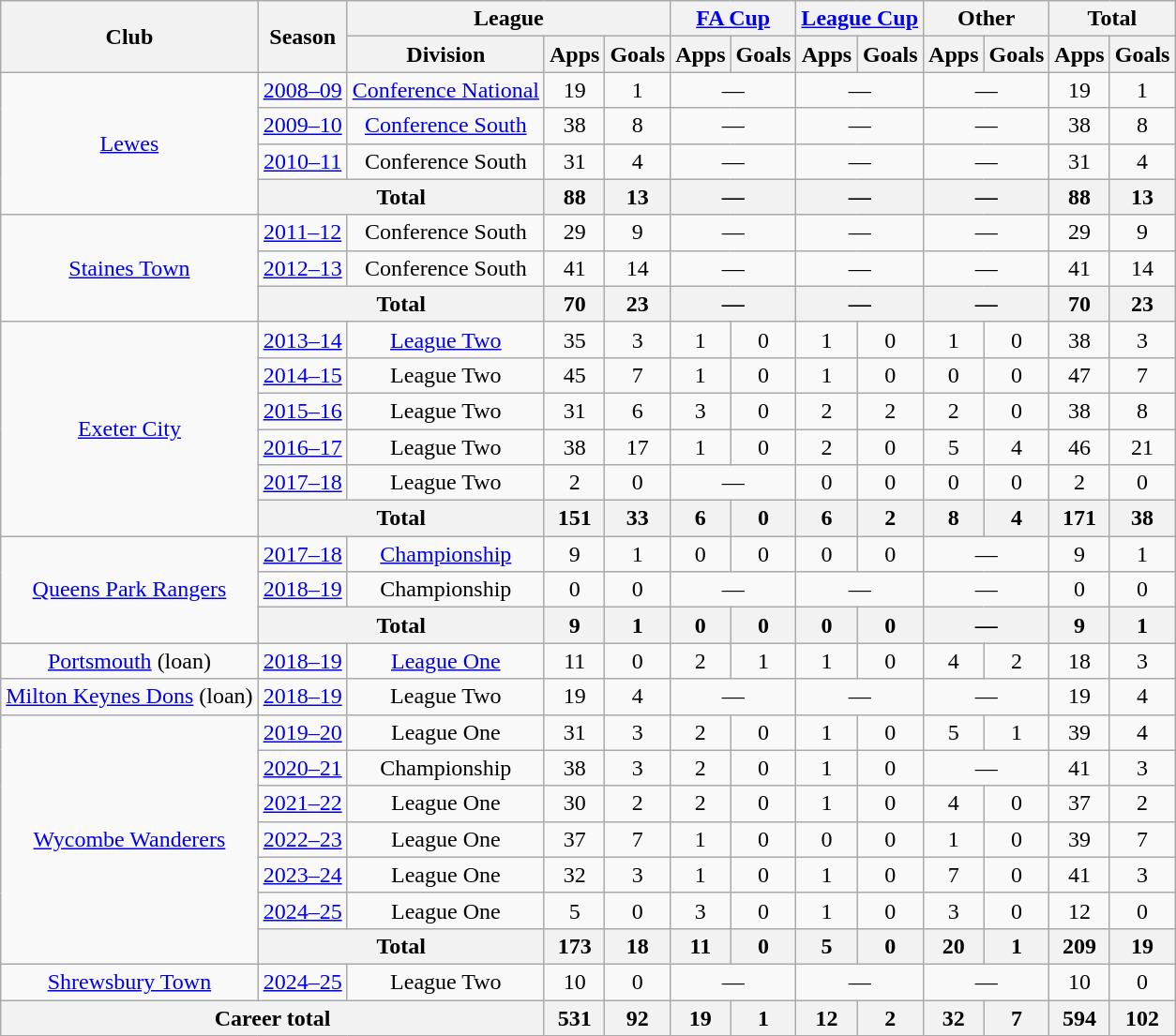<table class="wikitable" style="text-align:center">
<tr>
<th rowspan="2">Club</th>
<th rowspan="2">Season</th>
<th colspan="3">League</th>
<th colspan="2"><a href='#'>FA Cup</a></th>
<th colspan="2"><a href='#'>League Cup</a></th>
<th colspan="2">Other</th>
<th colspan="2">Total</th>
</tr>
<tr>
<th>Division</th>
<th>Apps</th>
<th>Goals</th>
<th>Apps</th>
<th>Goals</th>
<th>Apps</th>
<th>Goals</th>
<th>Apps</th>
<th>Goals</th>
<th>Apps</th>
<th>Goals</th>
</tr>
<tr>
<td rowspan="4"><a href='#'>Lewes</a></td>
<td><a href='#'>2008–09</a></td>
<td><a href='#'>Conference National</a></td>
<td>19</td>
<td>1</td>
<td colspan="2">—</td>
<td colspan="2">—</td>
<td colspan="2">—</td>
<td>19</td>
<td>1</td>
</tr>
<tr>
<td><a href='#'>2009–10</a></td>
<td><a href='#'>Conference South</a></td>
<td>38</td>
<td>8</td>
<td colspan="2">—</td>
<td colspan="2">—</td>
<td colspan="2">—</td>
<td>38</td>
<td>8</td>
</tr>
<tr>
<td><a href='#'>2010–11</a></td>
<td>Conference South</td>
<td>31</td>
<td>4</td>
<td colspan="2">—</td>
<td colspan="2">—</td>
<td colspan="2">—</td>
<td>31</td>
<td>4</td>
</tr>
<tr>
<th colspan="2">Total</th>
<th>88</th>
<th>13</th>
<th colspan="2">—</th>
<th colspan="2">—</th>
<th colspan="2">—</th>
<th>88</th>
<th>13</th>
</tr>
<tr>
<td rowspan="3"><a href='#'>Staines Town</a></td>
<td><a href='#'>2011–12</a></td>
<td>Conference South</td>
<td>29</td>
<td>9</td>
<td colspan="2">—</td>
<td colspan="2">—</td>
<td colspan="2">—</td>
<td>29</td>
<td>9</td>
</tr>
<tr>
<td><a href='#'>2012–13</a></td>
<td>Conference South</td>
<td>41</td>
<td>14</td>
<td colspan="2">—</td>
<td colspan="2">—</td>
<td colspan="2">—</td>
<td>41</td>
<td>14</td>
</tr>
<tr>
<th colspan="2">Total</th>
<th>70</th>
<th>23</th>
<th colspan="2">—</th>
<th colspan="2">—</th>
<th colspan="2">—</th>
<th>70</th>
<th>23</th>
</tr>
<tr>
<td rowspan="6"><a href='#'>Exeter City</a></td>
<td><a href='#'>2013–14</a></td>
<td><a href='#'>League Two</a></td>
<td>35</td>
<td>3</td>
<td>1</td>
<td>0</td>
<td>1</td>
<td>0</td>
<td>1</td>
<td>0</td>
<td>38</td>
<td>3</td>
</tr>
<tr>
<td><a href='#'>2014–15</a></td>
<td>League Two</td>
<td>45</td>
<td>7</td>
<td>1</td>
<td>0</td>
<td>1</td>
<td>0</td>
<td>0</td>
<td>0</td>
<td>47</td>
<td>7</td>
</tr>
<tr>
<td><a href='#'>2015–16</a></td>
<td>League Two</td>
<td>31</td>
<td>6</td>
<td>3</td>
<td>0</td>
<td>2</td>
<td>2</td>
<td>2</td>
<td>0</td>
<td>38</td>
<td>8</td>
</tr>
<tr>
<td><a href='#'>2016–17</a></td>
<td>League Two</td>
<td>38</td>
<td>17</td>
<td>1</td>
<td>0</td>
<td>2</td>
<td>0</td>
<td>5</td>
<td>4</td>
<td>46</td>
<td>21</td>
</tr>
<tr>
<td><a href='#'>2017–18</a></td>
<td>League Two</td>
<td>2</td>
<td>0</td>
<td colspan="2">—</td>
<td>0</td>
<td>0</td>
<td>0</td>
<td>0</td>
<td>2</td>
<td>0</td>
</tr>
<tr>
<th colspan="2">Total</th>
<th>151</th>
<th>33</th>
<th>6</th>
<th>0</th>
<th>6</th>
<th>2</th>
<th>8</th>
<th>4</th>
<th>171</th>
<th>38</th>
</tr>
<tr>
<td rowspan="3"><a href='#'>Queens Park Rangers</a></td>
<td><a href='#'>2017–18</a></td>
<td><a href='#'>Championship</a></td>
<td>9</td>
<td>1</td>
<td>0</td>
<td>0</td>
<td>0</td>
<td>0</td>
<td colspan="2">—</td>
<td>9</td>
<td>1</td>
</tr>
<tr>
<td><a href='#'>2018–19</a></td>
<td>Championship</td>
<td>0</td>
<td>0</td>
<td colspan="2">—</td>
<td colspan="2">—</td>
<td colspan="2">—</td>
<td>0</td>
<td>0</td>
</tr>
<tr>
<th colspan="2">Total</th>
<th>9</th>
<th>1</th>
<th>0</th>
<th>0</th>
<th>0</th>
<th>0</th>
<th colspan="2">—</th>
<th>9</th>
<th>1</th>
</tr>
<tr>
<td><a href='#'>Portsmouth</a> (loan)</td>
<td><a href='#'>2018–19</a></td>
<td><a href='#'>League One</a></td>
<td>11</td>
<td>0</td>
<td>2</td>
<td>1</td>
<td>1</td>
<td>0</td>
<td>4</td>
<td>2</td>
<td>18</td>
<td>3</td>
</tr>
<tr>
<td><a href='#'>Milton Keynes Dons</a> (loan)</td>
<td><a href='#'>2018–19</a></td>
<td>League Two</td>
<td>19</td>
<td>4</td>
<td colspan="2">—</td>
<td colspan="2">—</td>
<td colspan="2">—</td>
<td>19</td>
<td>4</td>
</tr>
<tr>
<td rowspan="7"><a href='#'>Wycombe Wanderers</a></td>
<td><a href='#'>2019–20</a></td>
<td>League One</td>
<td>31</td>
<td>3</td>
<td>2</td>
<td>0</td>
<td>1</td>
<td>0</td>
<td>5</td>
<td>1</td>
<td>39</td>
<td>4</td>
</tr>
<tr>
<td><a href='#'>2020–21</a></td>
<td>Championship</td>
<td>38</td>
<td>3</td>
<td>2</td>
<td>0</td>
<td>1</td>
<td>0</td>
<td colspan="2">—</td>
<td>41</td>
<td>3</td>
</tr>
<tr>
<td><a href='#'>2021–22</a></td>
<td>League One</td>
<td>30</td>
<td>2</td>
<td>2</td>
<td>0</td>
<td>1</td>
<td>0</td>
<td>4</td>
<td>0</td>
<td>37</td>
<td>2</td>
</tr>
<tr>
<td><a href='#'>2022–23</a></td>
<td>League One</td>
<td>37</td>
<td>7</td>
<td>1</td>
<td>0</td>
<td>0</td>
<td>0</td>
<td>1</td>
<td>0</td>
<td>39</td>
<td>7</td>
</tr>
<tr>
<td><a href='#'>2023–24</a></td>
<td>League One</td>
<td>32</td>
<td>3</td>
<td>1</td>
<td>0</td>
<td>1</td>
<td>0</td>
<td>7</td>
<td>0</td>
<td>41</td>
<td>3</td>
</tr>
<tr>
<td><a href='#'>2024–25</a></td>
<td>League One</td>
<td>5</td>
<td>0</td>
<td>3</td>
<td>0</td>
<td>1</td>
<td>0</td>
<td>3</td>
<td>0</td>
<td>12</td>
<td>0</td>
</tr>
<tr>
<th colspan="2">Total</th>
<th>173</th>
<th>18</th>
<th>11</th>
<th>0</th>
<th>5</th>
<th>0</th>
<th>20</th>
<th>1</th>
<th>209</th>
<th>19</th>
</tr>
<tr>
<td><a href='#'>Shrewsbury Town</a></td>
<td><a href='#'>2024–25</a></td>
<td>League Two</td>
<td>10</td>
<td>0</td>
<td colspan="2">—</td>
<td colspan="2">—</td>
<td colspan="2">—</td>
<td>10</td>
<td>0</td>
</tr>
<tr>
<th colspan="3">Career total</th>
<th>531</th>
<th>92</th>
<th>19</th>
<th>1</th>
<th>12</th>
<th>2</th>
<th>32</th>
<th>7</th>
<th>594</th>
<th>102</th>
</tr>
</table>
